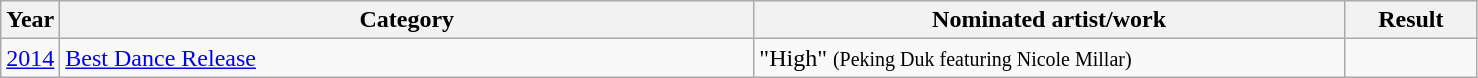<table class="wikitable">
<tr>
<th width=4% align="center">Year</th>
<th width=47%>Category</th>
<th width=40%>Nominated artist/work</th>
<th width=9%>Result</th>
</tr>
<tr>
<td><a href='#'>2014</a></td>
<td><a href='#'>Best Dance Release</a></td>
<td>"High" <small>(Peking Duk featuring Nicole Millar)</small></td>
<td></td>
</tr>
</table>
